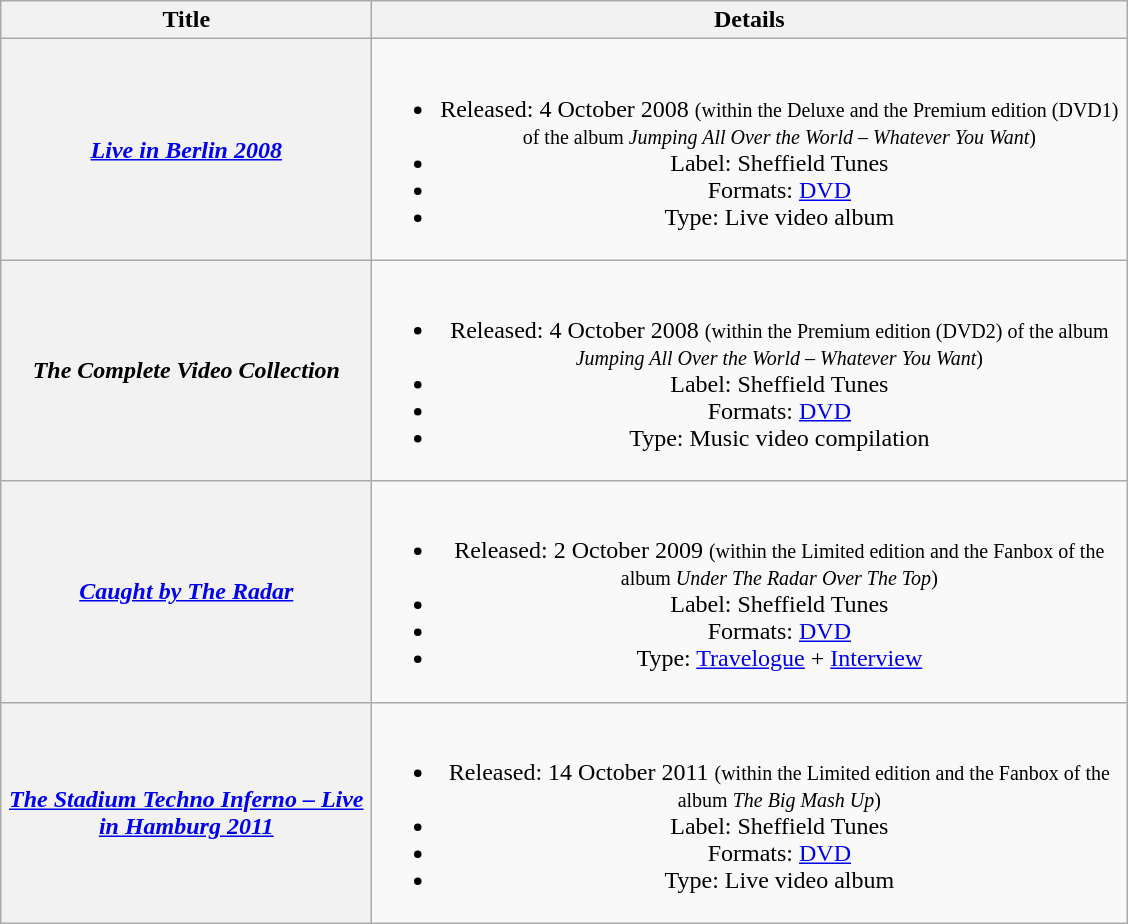<table class="wikitable plainrowheaders" style="text-align:center;" border="1">
<tr>
<th style="width:15em;">Title</th>
<th style="width:31em;">Details</th>
</tr>
<tr>
<th scope="row"><em><a href='#'>Live in Berlin 2008</a></em></th>
<td><br><ul><li>Released: 4 October 2008 <small>(within the Deluxe and the Premium edition (DVD1) of the album <em>Jumping All Over the World – Whatever You Want</em>)</small></li><li>Label: Sheffield Tunes</li><li>Formats: <a href='#'>DVD</a></li><li>Type: Live video album</li></ul></td>
</tr>
<tr>
<th scope="row"><em>The Complete Video Collection</em></th>
<td><br><ul><li>Released: 4 October 2008 <small>(within the Premium edition (DVD2) of the album <em>Jumping All Over the World – Whatever You Want</em>)</small></li><li>Label: Sheffield Tunes</li><li>Formats: <a href='#'>DVD</a></li><li>Type: Music video compilation</li></ul></td>
</tr>
<tr>
<th scope="row"><em><a href='#'>Caught by The Radar</a></em></th>
<td><br><ul><li>Released: 2 October 2009 <small>(within the Limited edition and the Fanbox of the album <em>Under The Radar Over The Top</em>)</small></li><li>Label: Sheffield Tunes</li><li>Formats: <a href='#'>DVD</a></li><li>Type: <a href='#'>Travelogue</a> + <a href='#'>Interview</a></li></ul></td>
</tr>
<tr>
<th scope="row"><em><a href='#'>The Stadium Techno Inferno – Live in Hamburg 2011</a></em></th>
<td><br><ul><li>Released: 14 October 2011 <small>(within the Limited edition and the Fanbox of the album <em>The Big Mash Up</em>)</small></li><li>Label: Sheffield Tunes</li><li>Formats: <a href='#'>DVD</a></li><li>Type: Live video album</li></ul></td>
</tr>
</table>
